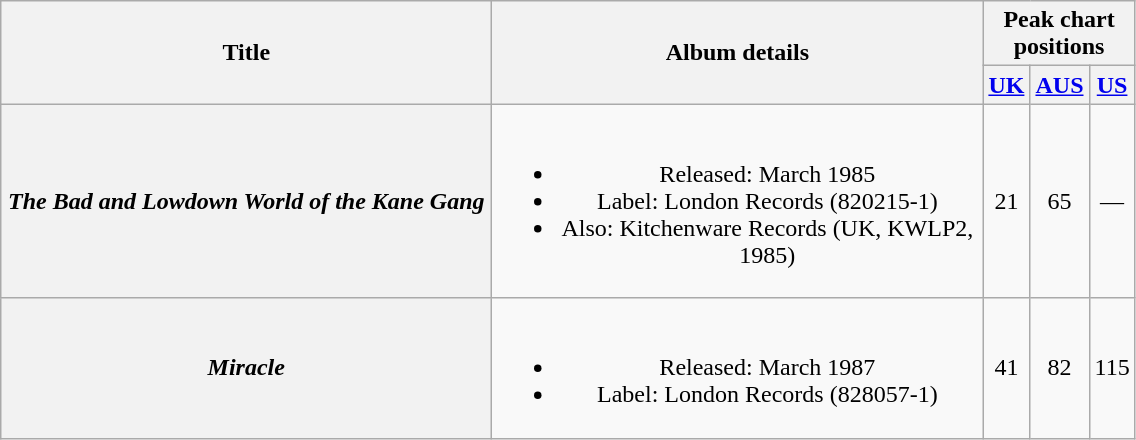<table class="wikitable plainrowheaders" style="text-align:center;" border="1">
<tr>
<th scope="col" rowspan="2" style="width:20em;">Title</th>
<th scope="col" rowspan="2" style="width:20em;">Album details</th>
<th scope="col" colspan="3">Peak chart<br>positions</th>
</tr>
<tr>
<th scope="col" style="text-align:center;" style="width:40px;"><a href='#'>UK</a><br></th>
<th scope="col" style="text-align:center;" style="width:40px;"><a href='#'>AUS</a><br></th>
<th scope="col" style="text-align:center;" style="width:40px;"><a href='#'>US</a><br></th>
</tr>
<tr>
<th scope="row"><em>The Bad and Lowdown World of the Kane Gang</em></th>
<td><br><ul><li>Released: March 1985</li><li>Label: London Records (820215-1)</li><li>Also: Kitchenware Records (UK, KWLP2, 1985)</li></ul></td>
<td>21</td>
<td>65</td>
<td>—</td>
</tr>
<tr>
<th scope="row"><em>Miracle</em></th>
<td><br><ul><li>Released: March 1987</li><li>Label: London Records (828057-1)</li></ul></td>
<td>41</td>
<td>82</td>
<td>115</td>
</tr>
</table>
